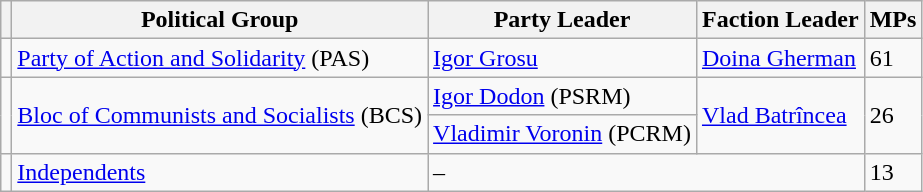<table class="wikitable">
<tr>
<th></th>
<th>Political Group</th>
<th>Party Leader</th>
<th>Faction Leader</th>
<th>MPs</th>
</tr>
<tr>
<td></td>
<td><a href='#'>Party of Action and Solidarity</a> (PAS)</td>
<td><a href='#'>Igor Grosu</a></td>
<td><a href='#'>Doina Gherman</a></td>
<td>61</td>
</tr>
<tr>
<td rowspan="2"></td>
<td rowspan="2"><a href='#'>Bloc of Communists and Socialists</a> (BCS)</td>
<td><a href='#'>Igor Dodon</a> (PSRM)</td>
<td rowspan="2"><a href='#'>Vlad Batrîncea</a></td>
<td rowspan="2">26</td>
</tr>
<tr>
<td><a href='#'>Vladimir Voronin</a> (PCRM)</td>
</tr>
<tr>
<td></td>
<td><a href='#'>Independents</a></td>
<td colspan="2">–</td>
<td>13</td>
</tr>
</table>
